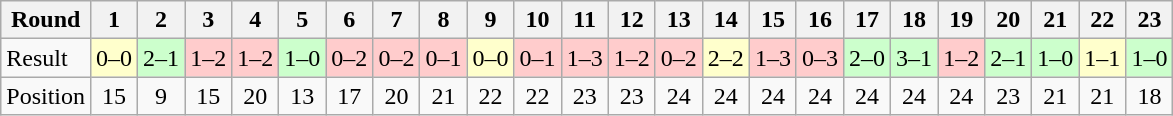<table class="wikitable">
<tr>
<th>Round</th>
<th>1</th>
<th>2</th>
<th>3</th>
<th>4</th>
<th>5</th>
<th>6</th>
<th>7</th>
<th>8</th>
<th>9</th>
<th>10</th>
<th>11</th>
<th>12</th>
<th>13</th>
<th>14</th>
<th>15</th>
<th>16</th>
<th>17</th>
<th>18</th>
<th>19</th>
<th>20</th>
<th>21</th>
<th>22</th>
<th>23</th>
</tr>
<tr>
<td>Result</td>
<td bgcolor="#FFFFCC">0–0</td>
<td bgcolor="#CCFFCC">2–1</td>
<td bgcolor="#FFCCCC">1–2</td>
<td bgcolor="#FFCCCC">1–2</td>
<td bgcolor="#CCFFCC">1–0</td>
<td bgcolor="#FFCCCC">0–2</td>
<td bgcolor="#FFCCCC">0–2</td>
<td bgcolor="#FFCCCC">0–1</td>
<td bgcolor="#FFFFCC">0–0</td>
<td bgcolor="#FFCCCC">0–1</td>
<td bgcolor="#FFCCCC">1–3</td>
<td bgcolor="#FFCCCC">1–2</td>
<td bgcolor="#FFCCCC">0–2</td>
<td bgcolor="#FFFFCC">2–2</td>
<td bgcolor="#FFCCCC">1–3</td>
<td bgcolor="#FFCCCC">0–3</td>
<td bgcolor="#CCFFCC">2–0</td>
<td bgcolor="#CCFFCC">3–1</td>
<td bgcolor="#FFCCCC">1–2</td>
<td bgcolor="#CCFFCC">2–1</td>
<td bgcolor="#CCFFCC">1–0</td>
<td bgcolor="#FFFFCC">1–1</td>
<td bgcolor="#CCFFCC">1–0</td>
</tr>
<tr>
<td>Position</td>
<td align="center">15</td>
<td align="center">9</td>
<td align="center">15</td>
<td align="center">20</td>
<td align="center">13</td>
<td align="center">17</td>
<td align="center">20</td>
<td align="center">21</td>
<td align="center">22</td>
<td align="center">22</td>
<td align="center">23</td>
<td align="center">23</td>
<td align="center">24</td>
<td align="center">24</td>
<td align="center">24</td>
<td align="center">24</td>
<td align="center">24</td>
<td align="center">24</td>
<td align="center">24</td>
<td align="center">23</td>
<td align="center">21</td>
<td align="center">21</td>
<td align="center">18</td>
</tr>
</table>
